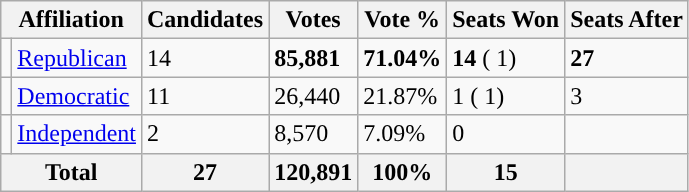<table class="wikitable">
<tr>
<th colspan="2">Affiliation</th>
<th>Candidates</th>
<th>Votes</th>
<th>Vote %</th>
<th>Seats Won</th>
<th>Seats After</th>
</tr>
<tr>
<td style="background-color:"></td>
<td><a href='#'>Republican</a></td>
<td>14</td>
<td><strong>85,881</strong></td>
<td><strong>71.04%</strong></td>
<td><strong>14</strong> ( 1)</td>
<td><strong>27</strong></td>
</tr>
<tr>
<td style="background-color:"></td>
<td><a href='#'>Democratic</a></td>
<td>11</td>
<td>26,440</td>
<td>21.87%</td>
<td>1 ( 1)</td>
<td>3</td>
</tr>
<tr>
<td style="background-color:"></td>
<td><a href='#'>Independent</a></td>
<td>2</td>
<td>8,570</td>
<td>7.09%</td>
<td>0</td>
<td></td>
</tr>
<tr>
<th colspan="2">Total</th>
<th>27</th>
<th>120,891</th>
<th>100%</th>
<th>15</th>
<th></th>
</tr>
</table>
